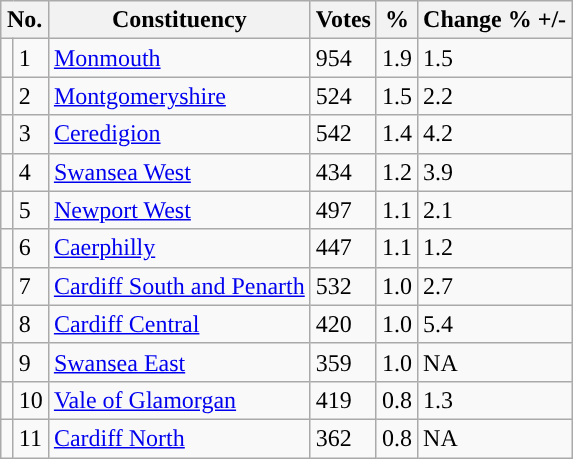<table class="wikitable sortable collapsible collapsed">
<tr>
<th colspan="2">No.</th>
<th>Constituency</th>
<th>Votes</th>
<th>%</th>
<th>Change % +/-</th>
</tr>
<tr>
<td width="1" style="color:inherit;background:"></td>
<td>1</td>
<td><a href='#'>Monmouth</a></td>
<td>954</td>
<td>1.9</td>
<td> 1.5</td>
</tr>
<tr>
<td style="color:inherit;background:"></td>
<td>2</td>
<td><a href='#'>Montgomeryshire</a></td>
<td>524</td>
<td>1.5</td>
<td> 2.2</td>
</tr>
<tr>
<td style="color:inherit;background:"></td>
<td>3</td>
<td><a href='#'>Ceredigion</a></td>
<td>542</td>
<td>1.4</td>
<td> 4.2</td>
</tr>
<tr>
<td style="color:inherit;background:"></td>
<td>4</td>
<td><a href='#'>Swansea West</a></td>
<td>434</td>
<td>1.2</td>
<td> 3.9</td>
</tr>
<tr>
<td style="color:inherit;background:"></td>
<td>5</td>
<td><a href='#'>Newport West</a></td>
<td>497</td>
<td>1.1</td>
<td> 2.1</td>
</tr>
<tr>
<td style="color:inherit;background:"></td>
<td>6</td>
<td><a href='#'>Caerphilly</a></td>
<td>447</td>
<td>1.1</td>
<td> 1.2</td>
</tr>
<tr>
<td style="color:inherit;background:"></td>
<td>7</td>
<td><a href='#'>Cardiff South and Penarth</a></td>
<td>532</td>
<td>1.0</td>
<td> 2.7</td>
</tr>
<tr>
<td style="color:inherit;background:"></td>
<td>8</td>
<td><a href='#'>Cardiff Central</a></td>
<td>420</td>
<td>1.0</td>
<td> 5.4</td>
</tr>
<tr>
<td style="color:inherit;background:"></td>
<td>9</td>
<td><a href='#'>Swansea East</a></td>
<td>359</td>
<td>1.0</td>
<td>NA</td>
</tr>
<tr>
<td style="color:inherit;background:"></td>
<td>10</td>
<td><a href='#'>Vale of Glamorgan</a></td>
<td>419</td>
<td>0.8</td>
<td> 1.3</td>
</tr>
<tr>
<td style="color:inherit;background:"></td>
<td>11</td>
<td><a href='#'>Cardiff North</a></td>
<td>362</td>
<td>0.8</td>
<td>NA</td>
</tr>
</table>
